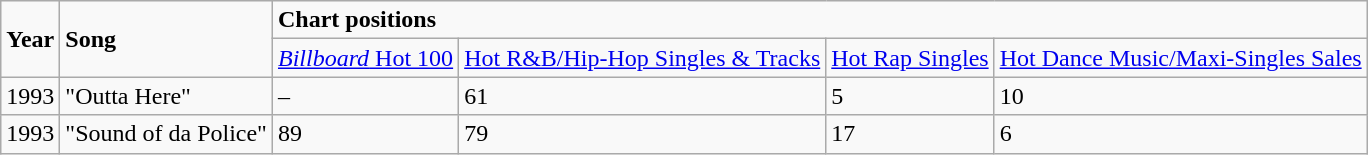<table class="wikitable">
<tr>
<td rowspan="2"><strong>Year</strong></td>
<td rowspan="2"><strong>Song</strong></td>
<td colspan="4"><strong>Chart positions</strong></td>
</tr>
<tr>
<td><a href='#'><em>Billboard</em> Hot 100</a></td>
<td><a href='#'>Hot R&B/Hip-Hop Singles & Tracks</a></td>
<td><a href='#'>Hot Rap Singles</a></td>
<td><a href='#'>Hot Dance Music/Maxi-Singles Sales</a></td>
</tr>
<tr>
<td>1993</td>
<td>"Outta Here"</td>
<td>–</td>
<td>61</td>
<td>5</td>
<td>10</td>
</tr>
<tr>
<td>1993</td>
<td>"Sound of da Police"</td>
<td>89</td>
<td>79</td>
<td>17</td>
<td>6</td>
</tr>
</table>
